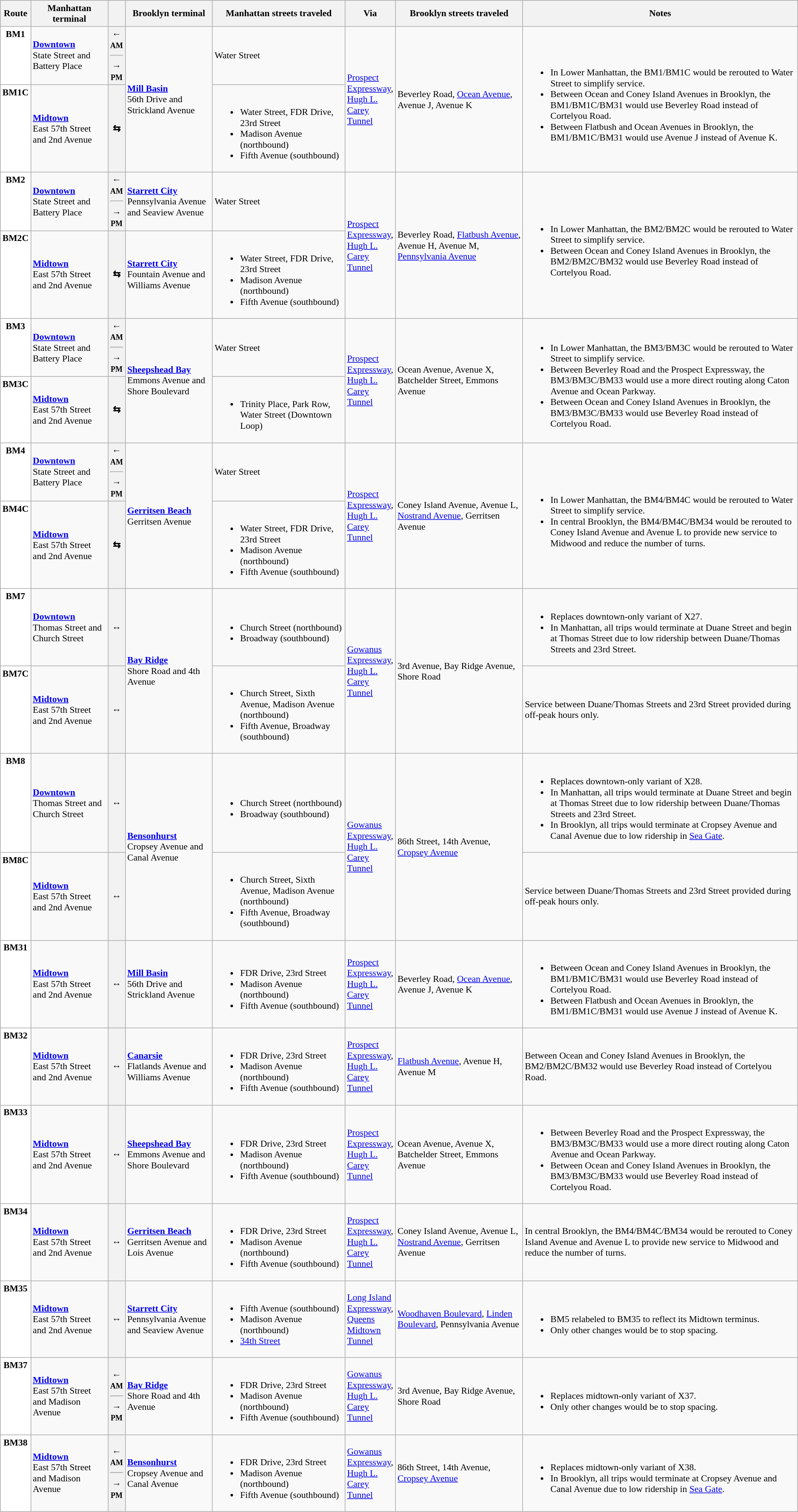<table class="wikitable" style="font-size: 90%;" |>
<tr>
<th>Route</th>
<th>Manhattan terminal</th>
<th></th>
<th>Brooklyn terminal</th>
<th>Manhattan streets traveled</th>
<th width=5%>Via</th>
<th>Brooklyn streets traveled</th>
<th>Notes</th>
</tr>
<tr>
<td style="background:white; color:black" align="center" valign="top"><div><strong>BM1</strong></div></td>
<td><strong><a href='#'>Downtown</a></strong><br>State Street and Battery Place</td>
<th><div><span>←</span><br><small>AM</small><hr><span>→</span><br><small>PM</small></div></th>
<td rowspan="2"><strong><a href='#'>Mill Basin</a></strong><br>56th Drive and Strickland Avenue</td>
<td>Water Street</td>
<td rowspan="2"><a href='#'>Prospect Expressway</a>, <a href='#'>Hugh L. Carey Tunnel</a></td>
<td rowspan="2">Beverley Road, <a href='#'>Ocean Avenue</a>, Avenue J, Avenue K</td>
<td rowspan=2><br><ul><li>In Lower Manhattan, the BM1/BM1C would be rerouted to Water Street to simplify service.</li><li>Between Ocean and Coney Island Avenues in Brooklyn, the BM1/BM1C/BM31 would use Beverley Road instead of Cortelyou Road.</li><li>Between Flatbush and Ocean Avenues in Brooklyn, the BM1/BM1C/BM31 would use Avenue J instead of Avenue K.</li></ul></td>
</tr>
<tr>
<td style="background:white; color:black" align="center" valign="top"><div><strong>BM1C</strong></div></td>
<td><strong><a href='#'>Midtown</a></strong><br>East 57th Street and 2nd Avenue</td>
<th><div><span>⇆</span></div></th>
<td><br><ul><li>Water Street, FDR Drive, 23rd Street</li><li>Madison Avenue (northbound)</li><li>Fifth Avenue (southbound)</li></ul></td>
</tr>
<tr>
<td style="background:white; color:black" align="center" valign="top"><div><strong>BM2</strong></div></td>
<td><strong><a href='#'>Downtown</a></strong><br>State Street and Battery Place</td>
<th><div><span>←</span><br><small>AM</small><hr><span>→</span><br><small>PM</small></div></th>
<td><strong><a href='#'>Starrett City</a></strong><br>Pennsylvania Avenue and Seaview Avenue</td>
<td>Water Street</td>
<td rowspan="2"><a href='#'>Prospect Expressway</a>, <a href='#'>Hugh L. Carey Tunnel</a></td>
<td rowspan="2">Beverley Road, <a href='#'>Flatbush Avenue</a>, Avenue H, Avenue M, <a href='#'>Pennsylvania Avenue</a></td>
<td rowspan=2><br><ul><li>In Lower Manhattan, the BM2/BM2C would be rerouted to Water Street to simplify service.</li><li>Between Ocean and Coney Island Avenues in Brooklyn, the BM2/BM2C/BM32 would use Beverley Road instead of Cortelyou Road.</li></ul></td>
</tr>
<tr>
<td style="background:white; color:black" align="center" valign="top"><div><strong>BM2C</strong></div></td>
<td><strong><a href='#'>Midtown</a></strong><br>East 57th Street and 2nd Avenue</td>
<th><div><span>⇆</span></div></th>
<td><strong><a href='#'>Starrett City</a></strong><br>Fountain Avenue and Williams Avenue</td>
<td><br><ul><li>Water Street, FDR Drive, 23rd Street</li><li>Madison Avenue (northbound)</li><li>Fifth Avenue (southbound)</li></ul></td>
</tr>
<tr>
<td style="background:white; color:black" align="center" valign="top"><div><strong>BM3</strong></div></td>
<td><strong><a href='#'>Downtown</a></strong><br>State Street and Battery Place</td>
<th><div><span>←</span><br><small>AM</small><hr><span>→</span><br><small>PM</small></div></th>
<td rowspan="2"><strong><a href='#'>Sheepshead Bay</a></strong><br>Emmons Avenue and Shore Boulevard</td>
<td>Water Street</td>
<td rowspan="2"><a href='#'>Prospect Expressway</a>, <a href='#'>Hugh L. Carey Tunnel</a></td>
<td rowspan="2">Ocean Avenue, Avenue X, Batchelder Street, Emmons Avenue</td>
<td rowspan=2><br><ul><li>In Lower Manhattan, the BM3/BM3C would be rerouted to Water Street to simplify service.</li><li>Between Beverley Road and the Prospect Expressway, the BM3/BM3C/BM33 would use a more direct routing along Caton Avenue and Ocean Parkway.</li><li>Between Ocean and Coney Island Avenues in Brooklyn, the BM3/BM3C/BM33 would use Beverley Road instead of Cortelyou Road.</li></ul></td>
</tr>
<tr>
<td style="background:white; color:black" align="center" valign="top"><div><strong>BM3C</strong></div></td>
<td><strong><a href='#'>Midtown</a></strong><br>East 57th Street and 2nd Avenue</td>
<th><div><span>⇆</span></div></th>
<td><br><ul><li>Trinity Place, Park Row, Water Street (Downtown Loop)</li></ul></td>
</tr>
<tr>
<td style="background:white; color:black" align="center" valign="top"><div><strong>BM4</strong></div></td>
<td><strong><a href='#'>Downtown</a></strong><br>State Street and Battery Place</td>
<th><div><span>←</span><br><small>AM</small><hr><span>→</span><br><small>PM</small></div></th>
<td rowspan="2"><strong><a href='#'>Gerritsen Beach</a></strong><br>Gerritsen Avenue</td>
<td>Water Street</td>
<td rowspan="2"><a href='#'>Prospect Expressway</a>, <a href='#'>Hugh L. Carey Tunnel</a></td>
<td rowspan="2">Coney Island Avenue, Avenue L, <a href='#'>Nostrand Avenue</a>, Gerritsen Avenue</td>
<td rowspan=2><br><ul><li>In Lower Manhattan, the BM4/BM4C would be rerouted to Water Street to simplify service.</li><li>In central Brooklyn, the BM4/BM4C/BM34 would be rerouted to Coney Island Avenue and Avenue L to provide new service to Midwood and reduce the number of turns.</li></ul></td>
</tr>
<tr>
<td style="background:white; color:black" align="center" valign="top"><div><strong>BM4C</strong></div></td>
<td><strong><a href='#'>Midtown</a></strong><br>East 57th Street and 2nd Avenue</td>
<th><div><span>⇆</span></div></th>
<td><br><ul><li>Water Street, FDR Drive, 23rd Street</li><li>Madison Avenue (northbound)</li><li>Fifth Avenue (southbound)</li></ul></td>
</tr>
<tr>
<td style="background:white; color:black" align="center" valign=top><div><strong>BM7</strong></div></td>
<td><strong><a href='#'>Downtown</a></strong><br>Thomas Street and Church Street</td>
<th><span>↔ </span></th>
<td rowspan="2"><strong><a href='#'>Bay Ridge</a></strong><br>Shore Road and 4th Avenue</td>
<td><br><ul><li>Church Street (northbound)</li><li>Broadway (southbound)</li></ul></td>
<td rowspan="2"><a href='#'>Gowanus Expressway</a>, <a href='#'>Hugh L. Carey Tunnel</a></td>
<td rowspan="2">3rd Avenue, Bay Ridge Avenue, Shore Road</td>
<td><br><ul><li>Replaces downtown-only variant of X27.</li><li>In Manhattan, all trips would terminate at Duane Street and begin at Thomas Street due to low ridership between Duane/Thomas Streets and 23rd Street.</li></ul></td>
</tr>
<tr>
<td style="background:white; color:black" align="center" valign=top><div><strong>BM7C</strong></div></td>
<td><strong><a href='#'>Midtown</a></strong><br>East 57th Street and 2nd Avenue</td>
<th><span>↔ </span></th>
<td><br><ul><li>Church Street, Sixth Avenue, Madison Avenue (northbound)</li><li>Fifth Avenue, Broadway (southbound)</li></ul></td>
<td>Service between Duane/Thomas Streets and 23rd Street provided during off-peak hours only.</td>
</tr>
<tr>
<td style="background:white; color:black" align="center" valign="top"><div><strong>BM8</strong></div></td>
<td><strong><a href='#'>Downtown</a></strong><br>Thomas Street and Church Street</td>
<th><span>↔ </span></th>
<td rowspan="2"><strong><a href='#'>Bensonhurst</a></strong><br>Cropsey Avenue and Canal Avenue</td>
<td><br><ul><li>Church Street (northbound)</li><li>Broadway (southbound)</li></ul></td>
<td rowspan="2"><a href='#'>Gowanus Expressway</a>, <a href='#'>Hugh L. Carey Tunnel</a></td>
<td rowspan="2">86th Street, 14th Avenue, <a href='#'>Cropsey Avenue</a></td>
<td><br><ul><li>Replaces downtown-only variant of X28.</li><li>In Manhattan, all trips would terminate at Duane Street and begin at Thomas Street due to low ridership between Duane/Thomas Streets and 23rd Street.</li><li>In Brooklyn, all trips would terminate at Cropsey Avenue and Canal Avenue due to low ridership in <a href='#'>Sea Gate</a>.</li></ul></td>
</tr>
<tr>
<td style="background:white; color:black" align="center" valign="top"><div><strong>BM8C</strong></div></td>
<td><strong><a href='#'>Midtown</a></strong><br>East 57th Street and 2nd Avenue</td>
<th><span>↔ </span></th>
<td><br><ul><li>Church Street, Sixth Avenue, Madison Avenue (northbound)</li><li>Fifth Avenue, Broadway (southbound)</li></ul></td>
<td>Service between Duane/Thomas Streets and 23rd Street provided during off-peak hours only.</td>
</tr>
<tr>
<td style="background:white; color:black" align="center" valign="top"><div><strong>BM31</strong></div></td>
<td><strong><a href='#'>Midtown</a></strong><br>East 57th Street and 2nd Avenue</td>
<th><span>↔</span></th>
<td><strong><a href='#'>Mill Basin</a></strong><br>56th Drive and Strickland Avenue</td>
<td><br><ul><li>FDR Drive, 23rd Street</li><li>Madison Avenue (northbound)</li><li>Fifth Avenue (southbound)</li></ul></td>
<td><a href='#'>Prospect Expressway</a>, <a href='#'>Hugh L. Carey Tunnel</a></td>
<td>Beverley Road, <a href='#'>Ocean Avenue</a>, Avenue J, Avenue K</td>
<td><br><ul><li>Between Ocean and Coney Island Avenues in Brooklyn, the BM1/BM1C/BM31 would use Beverley Road instead of Cortelyou Road.</li><li>Between Flatbush and Ocean Avenues in Brooklyn, the BM1/BM1C/BM31 would use Avenue J instead of Avenue K.</li></ul></td>
</tr>
<tr>
<td style="background:white; color:black" align="center" valign="top"><div><strong>BM32</strong></div></td>
<td><strong><a href='#'>Midtown</a></strong><br>East 57th Street and 2nd Avenue</td>
<th><span>↔ </span></th>
<td><strong><a href='#'>Canarsie</a></strong><br>Flatlands Avenue and Williams Avenue</td>
<td><br><ul><li>FDR Drive, 23rd Street</li><li>Madison Avenue (northbound)</li><li>Fifth Avenue (southbound)</li></ul></td>
<td><a href='#'>Prospect Expressway</a>, <a href='#'>Hugh L. Carey Tunnel</a></td>
<td><a href='#'>Flatbush Avenue</a>, Avenue H, Avenue M</td>
<td>Between Ocean and Coney Island Avenues in Brooklyn, the BM2/BM2C/BM32 would use Beverley Road instead of Cortelyou Road.</td>
</tr>
<tr>
<td style="background:white; color:black" align="center" valign="top"><div><strong>BM33</strong></div></td>
<td><strong><a href='#'>Midtown</a></strong><br>East 57th Street and 2nd Avenue</td>
<th><span>↔ </span></th>
<td><strong><a href='#'>Sheepshead Bay</a></strong><br>Emmons Avenue and Shore Boulevard</td>
<td><br><ul><li>FDR Drive, 23rd Street</li><li>Madison Avenue (northbound)</li><li>Fifth Avenue (southbound)</li></ul></td>
<td><a href='#'>Prospect Expressway</a>, <a href='#'>Hugh L. Carey Tunnel</a></td>
<td>Ocean Avenue, Avenue X, Batchelder Street, Emmons Avenue</td>
<td><br><ul><li>Between Beverley Road and the Prospect Expressway, the BM3/BM3C/BM33 would use a more direct routing along Caton Avenue and Ocean Parkway.</li><li>Between Ocean and Coney Island Avenues in Brooklyn, the BM3/BM3C/BM33 would use Beverley Road instead of Cortelyou Road.</li></ul></td>
</tr>
<tr>
<td style="background:white; color:black" align="center" valign="top"><div><strong>BM34</strong></div></td>
<td><strong><a href='#'>Midtown</a></strong><br>East 57th Street and 2nd Avenue</td>
<th><span>↔ </span></th>
<td><strong><a href='#'>Gerritsen Beach</a></strong><br>Gerritsen Avenue and Lois Avenue</td>
<td><br><ul><li>FDR Drive, 23rd Street</li><li>Madison Avenue (northbound)</li><li>Fifth Avenue (southbound)</li></ul></td>
<td><a href='#'>Prospect Expressway</a>, <a href='#'>Hugh L. Carey Tunnel</a></td>
<td>Coney Island Avenue, Avenue L, <a href='#'>Nostrand Avenue</a>, Gerritsen Avenue</td>
<td>In central Brooklyn, the BM4/BM4C/BM34 would be rerouted to Coney Island Avenue and Avenue L to provide new service to Midwood and reduce the number of turns.</td>
</tr>
<tr>
<td style="background:white; color:black" align="center" valign="top"><div><strong>BM35</strong></div></td>
<td><strong><a href='#'>Midtown</a></strong><br>East 57th Street and 2nd Avenue</td>
<th><span>↔ </span></th>
<td><strong><a href='#'>Starrett City</a></strong><br>Pennsylvania Avenue and Seaview Avenue</td>
<td><br><ul><li>Fifth Avenue (southbound)</li><li>Madison Avenue (northbound)</li><li><a href='#'>34th Street</a></li></ul></td>
<td><a href='#'>Long Island Expressway</a>, <a href='#'>Queens Midtown Tunnel</a></td>
<td><a href='#'>Woodhaven Boulevard</a>, <a href='#'>Linden Boulevard</a>, Pennsylvania Avenue</td>
<td><br><ul><li>BM5 relabeled to BM35 to reflect its Midtown terminus.</li><li>Only other changes would be to stop spacing.</li></ul></td>
</tr>
<tr>
<td style="background:white; color:black" align="center" valign="top"><div><strong>BM37</strong></div></td>
<td><strong><a href='#'>Midtown</a></strong><br>East 57th Street and Madison Avenue</td>
<th><div><span>←</span><br><small>AM</small><hr><span>→</span><br><small>PM</small></div></th>
<td><strong><a href='#'>Bay Ridge</a></strong><br>Shore Road and 4th Avenue</td>
<td><br><ul><li>FDR Drive, 23rd Street</li><li>Madison Avenue (northbound)</li><li>Fifth Avenue (southbound)</li></ul></td>
<td><a href='#'>Gowanus Expressway</a>, <a href='#'>Hugh L. Carey Tunnel</a></td>
<td>3rd Avenue, Bay Ridge Avenue, Shore Road</td>
<td><br><ul><li>Replaces midtown-only variant of X37.</li><li>Only other changes would be to stop spacing.</li></ul></td>
</tr>
<tr>
<td style="background:white; color:black" align="center" valign="top"><div><strong>BM38</strong></div></td>
<td><strong><a href='#'>Midtown</a></strong><br>East 57th Street and Madison Avenue</td>
<th><div><span>←</span><br><small>AM</small><hr><span>→</span><br><small>PM</small></div></th>
<td><strong><a href='#'>Bensonhurst</a></strong><br>Cropsey Avenue and Canal Avenue<br></td>
<td><br><ul><li>FDR Drive, 23rd Street</li><li>Madison Avenue (northbound)</li><li>Fifth Avenue (southbound)</li></ul></td>
<td><a href='#'>Gowanus Expressway</a>, <a href='#'>Hugh L. Carey Tunnel</a></td>
<td>86th Street, 14th Avenue, <a href='#'>Cropsey Avenue</a></td>
<td><br><ul><li>Replaces midtown-only variant of X38.</li><li>In Brooklyn, all trips would terminate at Cropsey Avenue and Canal Avenue due to low ridership in <a href='#'>Sea Gate</a>.</li></ul></td>
</tr>
</table>
